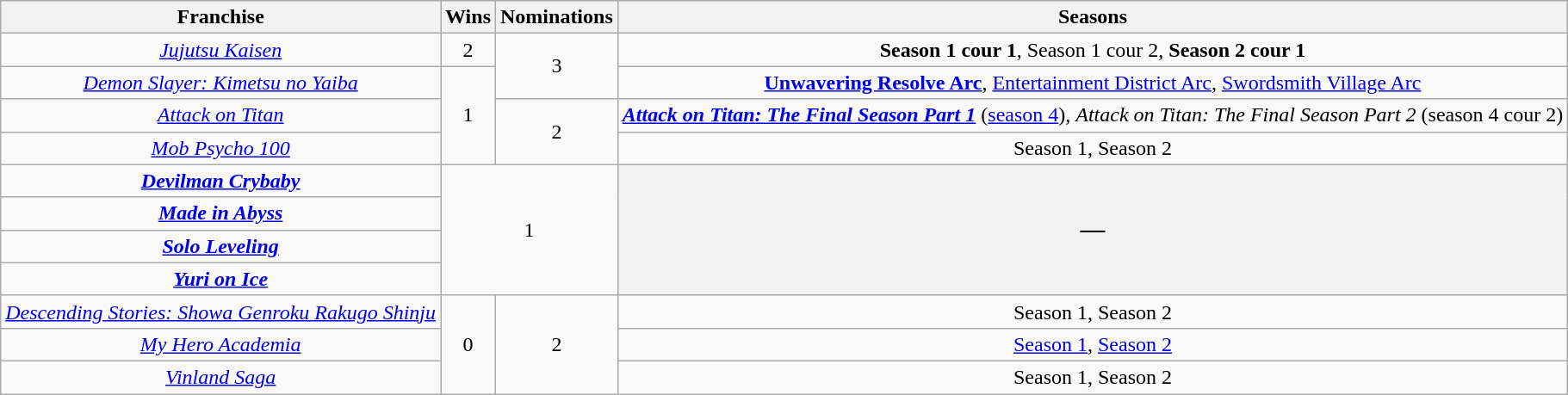<table class="wikitable plainrowheaders sortable" style="text-align:center;">
<tr>
<th>Franchise</th>
<th>Wins</th>
<th>Nominations</th>
<th>Seasons</th>
</tr>
<tr>
<td><em><a href='#'>Jujutsu Kaisen</a></em></td>
<td>2</td>
<td rowspan="2">3</td>
<td><strong>Season 1 cour 1</strong>, Season 1 cour 2, <strong>Season 2 cour 1</strong></td>
</tr>
<tr>
<td><em><a href='#'>Demon Slayer: Kimetsu no Yaiba</a></em></td>
<td rowspan="3">1</td>
<td><a href='#'><strong>Unwavering Resolve Arc</strong></a>, <a href='#'>Entertainment District Arc</a>, <a href='#'>Swordsmith Village Arc</a></td>
</tr>
<tr>
<td><em><a href='#'>Attack on Titan</a></em></td>
<td rowspan="2">2</td>
<td><strong><em><a href='#'>Attack on Titan: The Final Season Part 1</a></em></strong> (<a href='#'>season 4</a>), <em>Attack on Titan: The Final Season Part 2</em> (season 4 cour 2)</td>
</tr>
<tr>
<td><em><a href='#'>Mob Psycho 100</a></em></td>
<td>Season 1, Season 2</td>
</tr>
<tr>
<td><strong><em><a href='#'>Devilman Crybaby</a></em></strong></td>
<td colspan="2" rowspan="4">1</td>
<th rowspan="4"><strong><big>—</big></strong></th>
</tr>
<tr>
<td><strong><em><a href='#'>Made in Abyss</a></em></strong></td>
</tr>
<tr>
<td><strong><em><a href='#'>Solo Leveling</a></em></strong></td>
</tr>
<tr>
<td><strong><em><a href='#'>Yuri on Ice</a></em></strong></td>
</tr>
<tr>
<td><em><a href='#'>Descending Stories: Showa Genroku Rakugo Shinju</a></em></td>
<td rowspan="3">0</td>
<td rowspan="3">2</td>
<td>Season 1, Season 2</td>
</tr>
<tr>
<td><em><a href='#'>My Hero Academia</a></em></td>
<td><a href='#'>Season 1</a>, <a href='#'>Season 2</a></td>
</tr>
<tr>
<td><em><a href='#'>Vinland Saga</a></em></td>
<td>Season 1, Season 2</td>
</tr>
</table>
